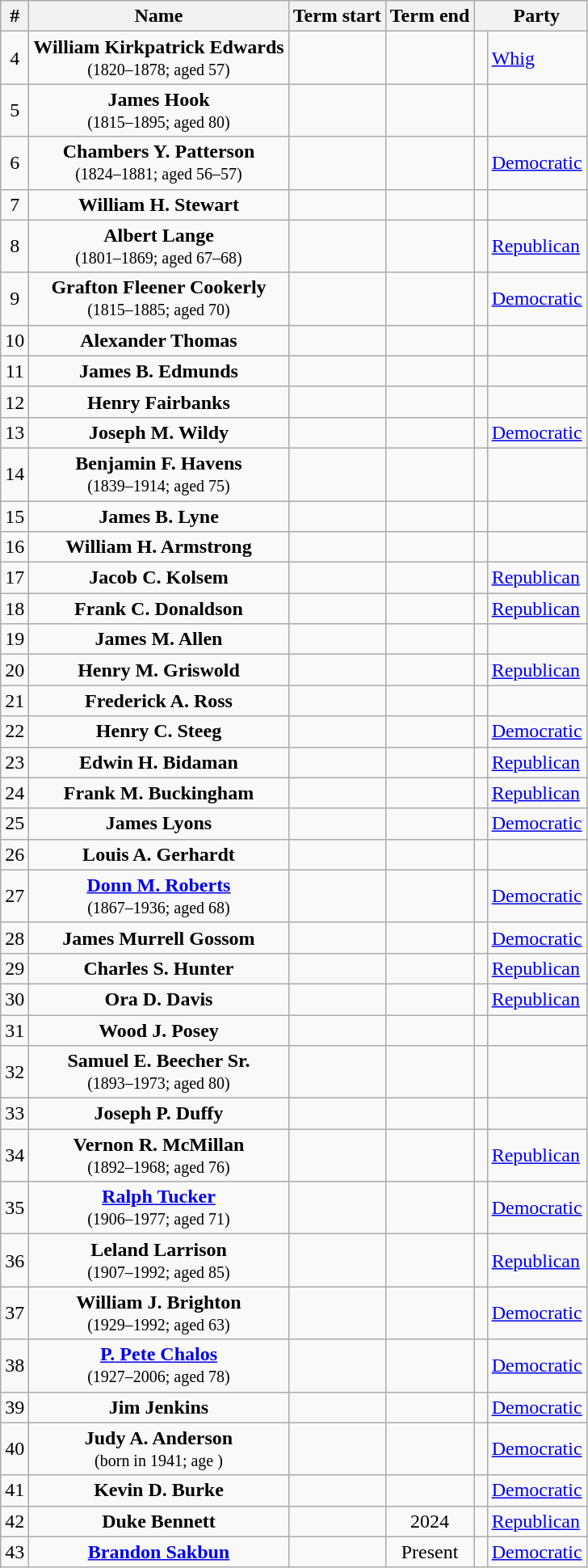<table class="wikitable sortable">
<tr>
<th align=center>#</th>
<th>Name</th>
<th>Term start</th>
<th>Term end</th>
<th class=unsortable> </th>
<th style="border-left-style:hidden; padding:0.1em 0;">Party</th>
</tr>
<tr>
<td align=center>4</td>
<td align=center><strong>William Kirkpatrick Edwards</strong><br><small>(1820–1878; aged 57)</small></td>
<td align=center></td>
<td align=center></td>
<td bgcolor=></td>
<td><a href='#'>Whig</a></td>
</tr>
<tr>
<td align=center>5</td>
<td align=center><strong>James Hook</strong><br><small>(1815–1895; aged 80)</small></td>
<td align=center></td>
<td align=center></td>
<td bgcolor=></td>
<td></td>
</tr>
<tr>
<td align=center>6</td>
<td align=center><strong>Chambers Y. Patterson</strong><br><small>(1824–1881; aged 56–57)</small></td>
<td align=center></td>
<td align=center></td>
<td bgcolor=></td>
<td><a href='#'>Democratic</a></td>
</tr>
<tr>
<td align=center>7</td>
<td align=center><strong>William H. Stewart</strong></td>
<td align=center></td>
<td align=center></td>
<td bgcolor=></td>
<td></td>
</tr>
<tr>
<td align=center>8</td>
<td align=center><strong>Albert Lange</strong><br><small>(1801–1869; aged 67–68)</small></td>
<td align=center></td>
<td align=center></td>
<td bgcolor=></td>
<td><a href='#'>Republican</a></td>
</tr>
<tr>
<td align=center>9</td>
<td align=center><strong>Grafton Fleener Cookerly</strong><br><small>(1815–1885; aged 70)</small></td>
<td align=center></td>
<td align=center></td>
<td bgcolor=></td>
<td><a href='#'>Democratic</a></td>
</tr>
<tr>
<td align=center>10</td>
<td align=center><strong>Alexander Thomas</strong></td>
<td align=center></td>
<td align=center></td>
<td bgcolor=></td>
<td></td>
</tr>
<tr>
<td align=center>11</td>
<td align=center><strong>James B. Edmunds</strong></td>
<td align=center></td>
<td align=center></td>
<td bgcolor=></td>
<td></td>
</tr>
<tr>
<td align=center>12</td>
<td align=center><strong>Henry Fairbanks</strong></td>
<td align=center></td>
<td align=center></td>
<td bgcolor=></td>
<td></td>
</tr>
<tr>
<td align=center>13</td>
<td align=center><strong>Joseph M. Wildy</strong></td>
<td align=center></td>
<td align=center></td>
<td bgcolor=></td>
<td><a href='#'>Democratic</a></td>
</tr>
<tr>
<td align=center>14</td>
<td align=center><strong>Benjamin F. Havens</strong><br><small>(1839–1914; aged 75)</small></td>
<td align=center></td>
<td align=center></td>
<td bgcolor=></td>
<td></td>
</tr>
<tr>
<td align=center>15</td>
<td align=center><strong>James B. Lyne</strong></td>
<td align=center></td>
<td align=center></td>
<td bgcolor=></td>
<td></td>
</tr>
<tr>
<td align=center>16</td>
<td align=center><strong>William H. Armstrong</strong></td>
<td align=center></td>
<td align=center></td>
<td bgcolor=></td>
<td></td>
</tr>
<tr>
<td align=center>17</td>
<td align=center><strong>Jacob C. Kolsem</strong></td>
<td align=center></td>
<td align=center></td>
<td bgcolor=></td>
<td><a href='#'>Republican</a></td>
</tr>
<tr>
<td align=center>18</td>
<td align=center><strong>Frank C. Donaldson</strong></td>
<td align=center></td>
<td align=center></td>
<td bgcolor=></td>
<td><a href='#'>Republican</a></td>
</tr>
<tr>
<td align=center>19</td>
<td align=center><strong>James M. Allen</strong></td>
<td align=center></td>
<td align=center></td>
<td bgcolor=></td>
<td></td>
</tr>
<tr>
<td align=center>20</td>
<td align=center><strong>Henry M. Griswold</strong></td>
<td align=center></td>
<td align=center></td>
<td bgcolor=></td>
<td><a href='#'>Republican</a></td>
</tr>
<tr>
<td align=center>21</td>
<td align=center><strong>Frederick A. Ross</strong></td>
<td align=center></td>
<td align=center></td>
<td bgcolor=></td>
<td></td>
</tr>
<tr>
<td align=center>22</td>
<td align=center><strong>Henry C. Steeg</strong></td>
<td align=center></td>
<td align=center></td>
<td bgcolor=></td>
<td><a href='#'>Democratic</a></td>
</tr>
<tr>
<td align=center>23</td>
<td align=center><strong>Edwin H. Bidaman</strong></td>
<td align=center></td>
<td align=center></td>
<td bgcolor=></td>
<td><a href='#'>Republican</a></td>
</tr>
<tr>
<td align=center>24</td>
<td align=center><strong>Frank M. Buckingham</strong></td>
<td align=center></td>
<td align=center></td>
<td bgcolor=></td>
<td><a href='#'>Republican</a></td>
</tr>
<tr>
<td align=center>25</td>
<td align=center><strong>James Lyons</strong></td>
<td align=center></td>
<td align=center></td>
<td bgcolor=></td>
<td><a href='#'>Democratic</a></td>
</tr>
<tr>
<td align=center>26</td>
<td align=center><strong>Louis A. Gerhardt</strong></td>
<td align=center></td>
<td align=center></td>
<td bgcolor=></td>
<td></td>
</tr>
<tr>
<td align=center>27</td>
<td align=center><strong><a href='#'>Donn M. Roberts</a></strong><br><small>(1867–1936; aged 68)</small></td>
<td align=center></td>
<td align=center></td>
<td bgcolor=></td>
<td><a href='#'>Democratic</a></td>
</tr>
<tr>
<td align=center>28</td>
<td align=center><strong>James Murrell Gossom</strong></td>
<td align=center></td>
<td align=center></td>
<td bgcolor=></td>
<td><a href='#'>Democratic</a></td>
</tr>
<tr>
<td align=center>29</td>
<td align=center><strong>Charles S. Hunter</strong></td>
<td align=center></td>
<td align=center></td>
<td bgcolor=></td>
<td><a href='#'>Republican</a></td>
</tr>
<tr>
<td align=center>30</td>
<td align=center><strong>Ora D. Davis</strong></td>
<td align=center></td>
<td align=center></td>
<td bgcolor=></td>
<td><a href='#'>Republican</a></td>
</tr>
<tr>
<td align=center>31</td>
<td align=center><strong>Wood J. Posey</strong></td>
<td align=center></td>
<td align=center></td>
<td bgcolor=></td>
<td></td>
</tr>
<tr>
<td align=center>32</td>
<td align=center><strong>Samuel E. Beecher Sr.</strong><br><small>(1893–1973; aged 80)</small></td>
<td align=center></td>
<td align=center></td>
<td bgcolor=></td>
<td></td>
</tr>
<tr>
<td align=center>33</td>
<td align=center><strong>Joseph P. Duffy</strong></td>
<td align=center></td>
<td align=center></td>
<td bgcolor=></td>
<td></td>
</tr>
<tr>
<td align=center>34</td>
<td align=center><strong>Vernon R. McMillan</strong><br><small>(1892–1968; aged 76)</small></td>
<td align=center></td>
<td align=center></td>
<td bgcolor=></td>
<td><a href='#'>Republican</a></td>
</tr>
<tr>
<td align=center>35</td>
<td align=center><strong><a href='#'>Ralph Tucker</a></strong><br><small>(1906–1977; aged 71)</small></td>
<td align=center></td>
<td align=center></td>
<td bgcolor=></td>
<td><a href='#'>Democratic</a></td>
</tr>
<tr>
<td align=center>36</td>
<td align=center><strong>Leland Larrison</strong><br><small>(1907–1992; aged 85)</small></td>
<td align=center></td>
<td align=center></td>
<td bgcolor=></td>
<td><a href='#'>Republican</a></td>
</tr>
<tr>
<td align=center>37</td>
<td align=center><strong>William J. Brighton</strong><br><small>(1929–1992; aged 63)</small></td>
<td align=center></td>
<td align=center></td>
<td bgcolor=></td>
<td><a href='#'>Democratic</a></td>
</tr>
<tr>
<td align=center>38</td>
<td align=center><strong><a href='#'>P. Pete Chalos</a></strong><br><small>(1927–2006; aged 78)</small></td>
<td align=center></td>
<td align=center></td>
<td bgcolor=></td>
<td><a href='#'>Democratic</a></td>
</tr>
<tr>
<td align=center>39</td>
<td align=center><strong>Jim Jenkins</strong></td>
<td align=center></td>
<td align=center></td>
<td bgcolor=></td>
<td><a href='#'>Democratic</a></td>
</tr>
<tr>
<td align=center>40</td>
<td align=center><strong>Judy A. Anderson</strong><br><small>(born in 1941; age )</small></td>
<td align=center></td>
<td align=center></td>
<td bgcolor=></td>
<td><a href='#'>Democratic</a></td>
</tr>
<tr>
<td align=center>41</td>
<td align=center><strong>Kevin D. Burke</strong></td>
<td align=center></td>
<td align=center></td>
<td bgcolor=></td>
<td><a href='#'>Democratic</a></td>
</tr>
<tr>
<td align=center>42</td>
<td align=center><strong>Duke Bennett</strong></td>
<td align=center></td>
<td align=center>2024</td>
<td bgcolor=></td>
<td><a href='#'>Republican</a></td>
</tr>
<tr>
<td align=center>43</td>
<td align=center><strong><a href='#'>Brandon Sakbun</a></strong></td>
<td align=center></td>
<td align=center>Present</td>
<td bgcolor=></td>
<td><a href='#'>Democratic</a></td>
</tr>
</table>
